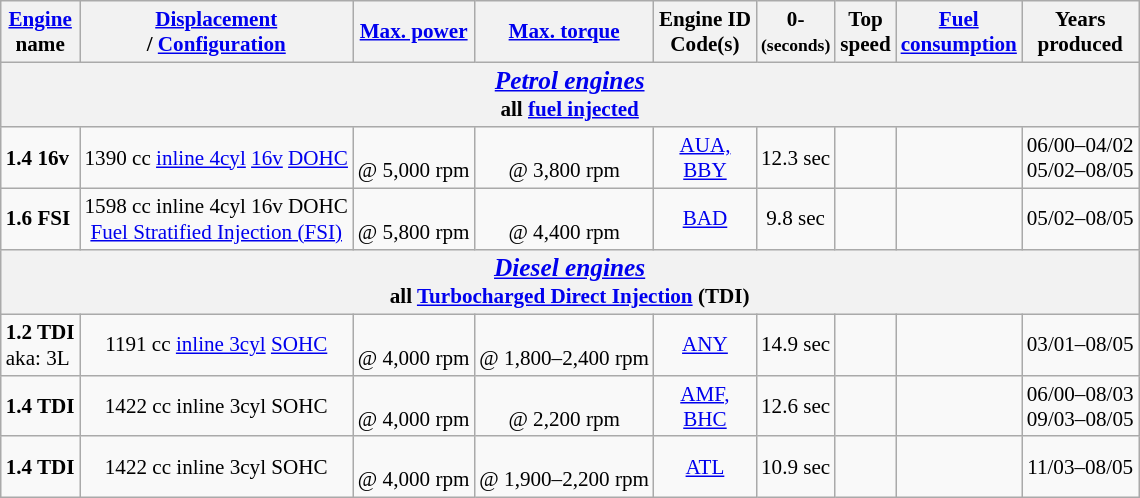<table class="wikitable" style="text-align:center; font-size:88%;">
<tr>
<th><a href='#'>Engine</a><br>name</th>
<th><a href='#'>Displacement</a><br>/ <a href='#'>Configuration</a></th>
<th><a href='#'>Max. power</a></th>
<th><a href='#'>Max. torque</a></th>
<th>Engine ID<br>Code(s)</th>
<th>0-<br><small>(seconds)</small></th>
<th>Top<br>speed</th>
<th><a href='#'>Fuel<br>consumption</a></th>
<th>Years<br>produced</th>
</tr>
<tr>
<th colspan="9"><big><strong><em><a href='#'>Petrol engines</a></em></strong></big><br>all <a href='#'>fuel injected</a></th>
</tr>
<tr>
<td style="text-align:left;"><strong>1.4 16v</strong></td>
<td>1390 cc <a href='#'>inline 4cyl</a> <a href='#'>16v</a> <a href='#'>DOHC</a></td>
<td><br>@ 5,000 rpm</td>
<td><br>@ 3,800 rpm</td>
<td><a href='#'>AUA,<br>BBY</a></td>
<td>12.3 sec</td>
<td></td>
<td></td>
<td>06/00–04/02<br>05/02–08/05</td>
</tr>
<tr>
<td style="text-align:left;"><strong>1.6 FSI</strong></td>
<td>1598 cc inline 4cyl 16v DOHC<br><a href='#'>Fuel Stratified Injection (FSI)</a></td>
<td><br>@ 5,800 rpm</td>
<td><br>@ 4,400 rpm</td>
<td><a href='#'>BAD</a></td>
<td>9.8 sec</td>
<td></td>
<td></td>
<td>05/02–08/05</td>
</tr>
<tr>
<th colspan="9"><big><strong><em><a href='#'>Diesel engines</a></em></strong></big><br>all <a href='#'>Turbocharged Direct Injection</a> (TDI)</th>
</tr>
<tr>
<td style="text-align:left;"><strong>1.2 TDI</strong><br>aka: 3L</td>
<td>1191 cc <a href='#'>inline 3cyl</a> <a href='#'>SOHC</a></td>
<td><br>@ 4,000 rpm</td>
<td><br>@ 1,800–2,400 rpm</td>
<td><a href='#'>ANY</a></td>
<td>14.9 sec</td>
<td></td>
<td></td>
<td>03/01–08/05</td>
</tr>
<tr>
<td style="text-align:left;"><strong>1.4 TDI</strong></td>
<td>1422 cc inline 3cyl SOHC</td>
<td><br>@ 4,000 rpm</td>
<td><br>@ 2,200 rpm</td>
<td><a href='#'>AMF,<br>BHC</a></td>
<td>12.6 sec</td>
<td></td>
<td></td>
<td>06/00–08/03<br>09/03–08/05</td>
</tr>
<tr>
<td style="text-align:left;"><strong>1.4 TDI</strong></td>
<td>1422 cc inline 3cyl SOHC</td>
<td><br>@ 4,000 rpm</td>
<td><br>@ 1,900–2,200 rpm</td>
<td><a href='#'>ATL</a></td>
<td>10.9 sec</td>
<td></td>
<td></td>
<td>11/03–08/05</td>
</tr>
</table>
